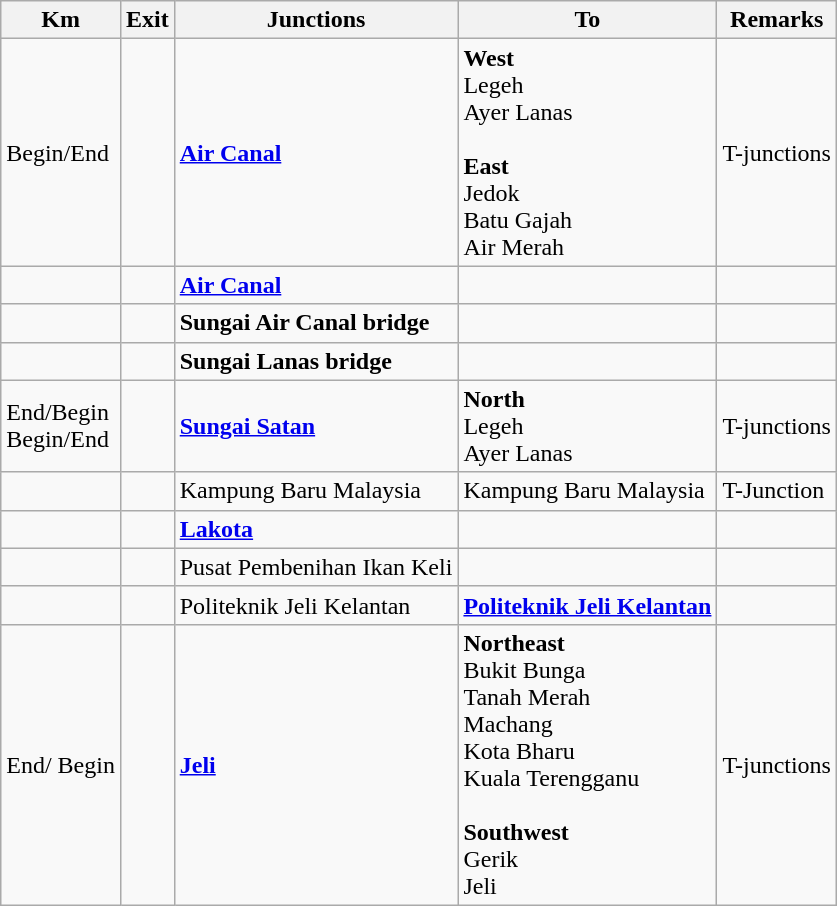<table class="wikitable">
<tr>
<th>Km</th>
<th>Exit</th>
<th>Junctions</th>
<th>To</th>
<th>Remarks</th>
</tr>
<tr>
<td>Begin/End</td>
<td></td>
<td><strong><a href='#'>Air Canal</a></strong></td>
<td><strong>West</strong><br> Legeh<br> Ayer Lanas<br><br><strong>East</strong><br> Jedok<br> Batu Gajah<br> Air Merah</td>
<td>T-junctions</td>
</tr>
<tr>
<td></td>
<td></td>
<td><strong><a href='#'>Air Canal</a></strong></td>
<td></td>
<td></td>
</tr>
<tr>
<td></td>
<td></td>
<td><strong>Sungai Air Canal bridge</strong></td>
<td></td>
<td></td>
</tr>
<tr>
<td></td>
<td></td>
<td><strong>Sungai Lanas bridge</strong></td>
<td></td>
<td></td>
</tr>
<tr>
<td>End/Begin<br>Begin/End</td>
<td></td>
<td><strong><a href='#'>Sungai Satan</a></strong></td>
<td><strong>North</strong><br> Legeh<br> Ayer Lanas</td>
<td>T-junctions</td>
</tr>
<tr>
<td></td>
<td></td>
<td>Kampung Baru Malaysia</td>
<td>Kampung Baru Malaysia</td>
<td>T-Junction</td>
</tr>
<tr>
<td></td>
<td></td>
<td><strong><a href='#'>Lakota</a></strong></td>
<td></td>
<td></td>
</tr>
<tr>
<td></td>
<td></td>
<td>Pusat Pembenihan Ikan Keli</td>
<td></td>
<td></td>
</tr>
<tr>
<td></td>
<td></td>
<td>Politeknik Jeli Kelantan </td>
<td><strong><a href='#'>Politeknik Jeli Kelantan</a></strong> </td>
<td></td>
</tr>
<tr>
<td> End/ Begin</td>
<td></td>
<td><strong><a href='#'>Jeli</a></strong></td>
<td><strong>Northeast</strong><br>  Bukit Bunga<br>  Tanah Merah<br>  Machang<br> Kota Bharu<br>  Kuala Terengganu<br><br><strong>Southwest</strong><br>  Gerik<br>  Jeli</td>
<td>T-junctions</td>
</tr>
</table>
